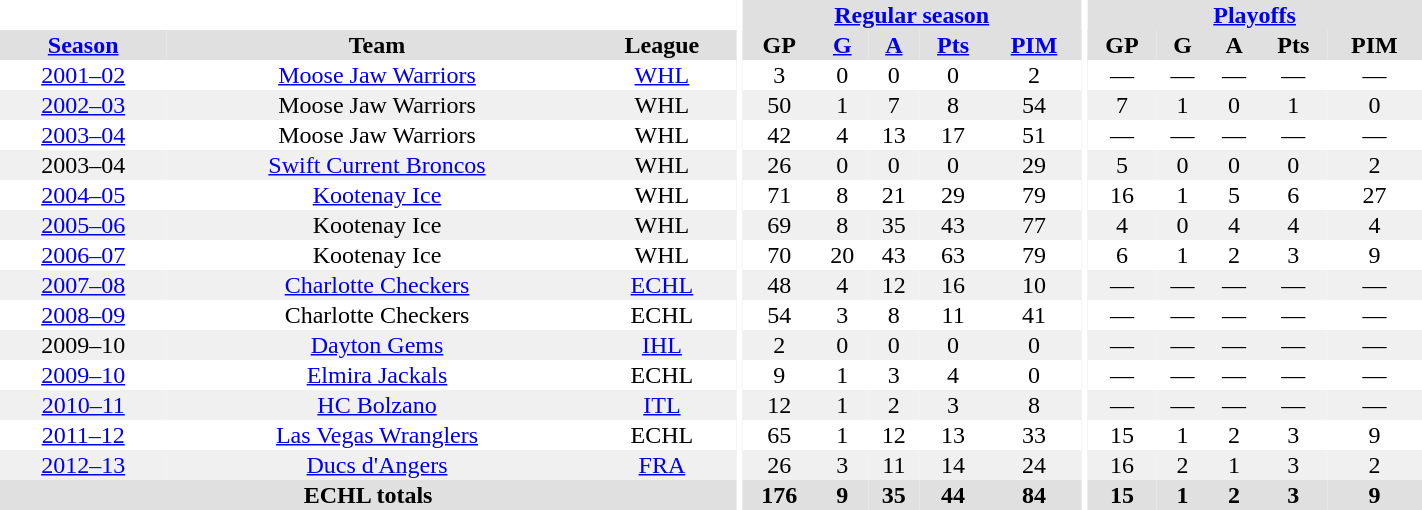<table border="0" cellpadding="1" cellspacing="0" style="text-align:center; width:75%">
<tr bgcolor="#e0e0e0">
<th colspan="3" bgcolor="#ffffff"></th>
<th rowspan="99" bgcolor="#ffffff"></th>
<th colspan="5"><a href='#'>Regular season</a></th>
<th rowspan="99" bgcolor="#ffffff"></th>
<th colspan="5"><a href='#'>Playoffs</a></th>
</tr>
<tr bgcolor="#e0e0e0">
<th><a href='#'>Season</a></th>
<th>Team</th>
<th>League</th>
<th>GP</th>
<th><a href='#'>G</a></th>
<th><a href='#'>A</a></th>
<th><a href='#'>Pts</a></th>
<th><a href='#'>PIM</a></th>
<th>GP</th>
<th>G</th>
<th>A</th>
<th>Pts</th>
<th>PIM</th>
</tr>
<tr ALIGN="center">
<td><a href='#'>2001–02</a></td>
<td><a href='#'>Moose Jaw Warriors</a></td>
<td><a href='#'>WHL</a></td>
<td>3</td>
<td>0</td>
<td>0</td>
<td>0</td>
<td>2</td>
<td>—</td>
<td>—</td>
<td>—</td>
<td>—</td>
<td>—</td>
</tr>
<tr ALIGN="center" bgcolor="#f0f0f0">
<td><a href='#'>2002–03</a></td>
<td>Moose Jaw Warriors</td>
<td>WHL</td>
<td>50</td>
<td>1</td>
<td>7</td>
<td>8</td>
<td>54</td>
<td>7</td>
<td>1</td>
<td>0</td>
<td>1</td>
<td>0</td>
</tr>
<tr ALIGN="center">
<td><a href='#'>2003–04</a></td>
<td>Moose Jaw Warriors</td>
<td>WHL</td>
<td>42</td>
<td>4</td>
<td>13</td>
<td>17</td>
<td>51</td>
<td>—</td>
<td>—</td>
<td>—</td>
<td>—</td>
<td>—</td>
</tr>
<tr ALIGN="center" bgcolor="#f0f0f0">
<td>2003–04</td>
<td><a href='#'>Swift Current Broncos</a></td>
<td>WHL</td>
<td>26</td>
<td>0</td>
<td>0</td>
<td>0</td>
<td>29</td>
<td>5</td>
<td>0</td>
<td>0</td>
<td>0</td>
<td>2</td>
</tr>
<tr ALIGN="center">
<td><a href='#'>2004–05</a></td>
<td><a href='#'>Kootenay Ice</a></td>
<td>WHL</td>
<td>71</td>
<td>8</td>
<td>21</td>
<td>29</td>
<td>79</td>
<td>16</td>
<td>1</td>
<td>5</td>
<td>6</td>
<td>27</td>
</tr>
<tr ALIGN="center" bgcolor="#f0f0f0">
<td><a href='#'>2005–06</a></td>
<td>Kootenay Ice</td>
<td>WHL</td>
<td>69</td>
<td>8</td>
<td>35</td>
<td>43</td>
<td>77</td>
<td>4</td>
<td>0</td>
<td>4</td>
<td>4</td>
<td>4</td>
</tr>
<tr ALIGN="center">
<td><a href='#'>2006–07</a></td>
<td>Kootenay Ice</td>
<td>WHL</td>
<td>70</td>
<td>20</td>
<td>43</td>
<td>63</td>
<td>79</td>
<td>6</td>
<td>1</td>
<td>2</td>
<td>3</td>
<td>9</td>
</tr>
<tr ALIGN="center" bgcolor="#f0f0f0">
<td><a href='#'>2007–08</a></td>
<td><a href='#'>Charlotte Checkers</a></td>
<td><a href='#'>ECHL</a></td>
<td>48</td>
<td>4</td>
<td>12</td>
<td>16</td>
<td>10</td>
<td>—</td>
<td>—</td>
<td>—</td>
<td>—</td>
<td>—</td>
</tr>
<tr ALIGN="center">
<td><a href='#'>2008–09</a></td>
<td>Charlotte Checkers</td>
<td>ECHL</td>
<td>54</td>
<td>3</td>
<td>8</td>
<td>11</td>
<td>41</td>
<td>—</td>
<td>—</td>
<td>—</td>
<td>—</td>
<td>—</td>
</tr>
<tr ALIGN="center" bgcolor="#f0f0f0">
<td>2009–10</td>
<td><a href='#'>Dayton Gems</a></td>
<td><a href='#'>IHL</a></td>
<td>2</td>
<td>0</td>
<td>0</td>
<td>0</td>
<td>0</td>
<td>—</td>
<td>—</td>
<td>—</td>
<td>—</td>
<td>—</td>
</tr>
<tr ALIGN="center">
<td><a href='#'>2009–10</a></td>
<td><a href='#'>Elmira Jackals</a></td>
<td>ECHL</td>
<td>9</td>
<td>1</td>
<td>3</td>
<td>4</td>
<td>0</td>
<td>—</td>
<td>—</td>
<td>—</td>
<td>—</td>
<td>—</td>
</tr>
<tr ALIGN="center" bgcolor="#f0f0f0">
<td><a href='#'>2010–11</a></td>
<td><a href='#'>HC Bolzano</a></td>
<td><a href='#'>ITL</a></td>
<td>12</td>
<td>1</td>
<td>2</td>
<td>3</td>
<td>8</td>
<td>—</td>
<td>—</td>
<td>—</td>
<td>—</td>
<td>—</td>
</tr>
<tr ALIGN="center">
<td><a href='#'>2011–12</a></td>
<td><a href='#'>Las Vegas Wranglers</a></td>
<td>ECHL</td>
<td>65</td>
<td>1</td>
<td>12</td>
<td>13</td>
<td>33</td>
<td>15</td>
<td>1</td>
<td>2</td>
<td>3</td>
<td>9</td>
</tr>
<tr ALIGN="center" bgcolor="#f0f0f0">
<td><a href='#'>2012–13</a></td>
<td><a href='#'>Ducs d'Angers</a></td>
<td><a href='#'>FRA</a></td>
<td>26</td>
<td>3</td>
<td>11</td>
<td>14</td>
<td>24</td>
<td>16</td>
<td>2</td>
<td>1</td>
<td>3</td>
<td>2</td>
</tr>
<tr bgcolor="#e0e0e0">
<th colspan="3">ECHL totals</th>
<th>176</th>
<th>9</th>
<th>35</th>
<th>44</th>
<th>84</th>
<th>15</th>
<th>1</th>
<th>2</th>
<th>3</th>
<th>9</th>
</tr>
</table>
